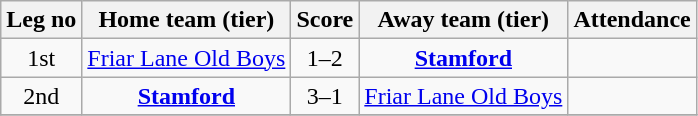<table class="wikitable" style="text-align:center">
<tr>
<th>Leg no</th>
<th>Home team (tier)</th>
<th>Score</th>
<th>Away team (tier)</th>
<th>Attendance</th>
</tr>
<tr>
<td>1st</td>
<td><a href='#'>Friar Lane Old Boys</a></td>
<td>1–2</td>
<td><strong><a href='#'>Stamford</a></strong></td>
<td></td>
</tr>
<tr>
<td>2nd</td>
<td><strong><a href='#'>Stamford</a></strong></td>
<td>3–1</td>
<td><a href='#'>Friar Lane Old Boys</a></td>
<td></td>
</tr>
<tr>
</tr>
</table>
